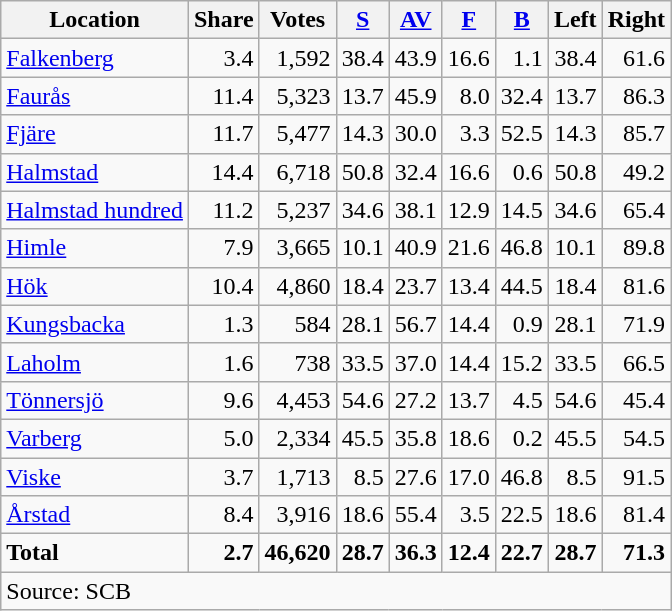<table class="wikitable sortable" style=text-align:right>
<tr>
<th>Location</th>
<th>Share</th>
<th>Votes</th>
<th><a href='#'>S</a></th>
<th><a href='#'>AV</a></th>
<th><a href='#'>F</a></th>
<th><a href='#'>B</a></th>
<th>Left</th>
<th>Right</th>
</tr>
<tr>
<td align=left><a href='#'>Falkenberg</a></td>
<td>3.4</td>
<td>1,592</td>
<td>38.4</td>
<td>43.9</td>
<td>16.6</td>
<td>1.1</td>
<td>38.4</td>
<td>61.6</td>
</tr>
<tr>
<td align=left><a href='#'>Faurås</a></td>
<td>11.4</td>
<td>5,323</td>
<td>13.7</td>
<td>45.9</td>
<td>8.0</td>
<td>32.4</td>
<td>13.7</td>
<td>86.3</td>
</tr>
<tr>
<td align=left><a href='#'>Fjäre</a></td>
<td>11.7</td>
<td>5,477</td>
<td>14.3</td>
<td>30.0</td>
<td>3.3</td>
<td>52.5</td>
<td>14.3</td>
<td>85.7</td>
</tr>
<tr>
<td align=left><a href='#'>Halmstad</a></td>
<td>14.4</td>
<td>6,718</td>
<td>50.8</td>
<td>32.4</td>
<td>16.6</td>
<td>0.6</td>
<td>50.8</td>
<td>49.2</td>
</tr>
<tr>
<td align=left><a href='#'>Halmstad hundred</a></td>
<td>11.2</td>
<td>5,237</td>
<td>34.6</td>
<td>38.1</td>
<td>12.9</td>
<td>14.5</td>
<td>34.6</td>
<td>65.4</td>
</tr>
<tr>
<td align=left><a href='#'>Himle</a></td>
<td>7.9</td>
<td>3,665</td>
<td>10.1</td>
<td>40.9</td>
<td>21.6</td>
<td>46.8</td>
<td>10.1</td>
<td>89.8</td>
</tr>
<tr>
<td align=left><a href='#'>Hök</a></td>
<td>10.4</td>
<td>4,860</td>
<td>18.4</td>
<td>23.7</td>
<td>13.4</td>
<td>44.5</td>
<td>18.4</td>
<td>81.6</td>
</tr>
<tr>
<td align=left><a href='#'>Kungsbacka</a></td>
<td>1.3</td>
<td>584</td>
<td>28.1</td>
<td>56.7</td>
<td>14.4</td>
<td>0.9</td>
<td>28.1</td>
<td>71.9</td>
</tr>
<tr>
<td align=left><a href='#'>Laholm</a></td>
<td>1.6</td>
<td>738</td>
<td>33.5</td>
<td>37.0</td>
<td>14.4</td>
<td>15.2</td>
<td>33.5</td>
<td>66.5</td>
</tr>
<tr>
<td align=left><a href='#'>Tönnersjö</a></td>
<td>9.6</td>
<td>4,453</td>
<td>54.6</td>
<td>27.2</td>
<td>13.7</td>
<td>4.5</td>
<td>54.6</td>
<td>45.4</td>
</tr>
<tr>
<td align=left><a href='#'>Varberg</a></td>
<td>5.0</td>
<td>2,334</td>
<td>45.5</td>
<td>35.8</td>
<td>18.6</td>
<td>0.2</td>
<td>45.5</td>
<td>54.5</td>
</tr>
<tr>
<td align=left><a href='#'>Viske</a></td>
<td>3.7</td>
<td>1,713</td>
<td>8.5</td>
<td>27.6</td>
<td>17.0</td>
<td>46.8</td>
<td>8.5</td>
<td>91.5</td>
</tr>
<tr>
<td align=left><a href='#'>Årstad</a></td>
<td>8.4</td>
<td>3,916</td>
<td>18.6</td>
<td>55.4</td>
<td>3.5</td>
<td>22.5</td>
<td>18.6</td>
<td>81.4</td>
</tr>
<tr>
<td align=left><strong>Total</strong></td>
<td><strong>2.7</strong></td>
<td><strong>46,620</strong></td>
<td><strong>28.7</strong></td>
<td><strong>36.3</strong></td>
<td><strong>12.4</strong></td>
<td><strong>22.7</strong></td>
<td><strong>28.7</strong></td>
<td><strong>71.3</strong></td>
</tr>
<tr>
<td align=left colspan=10>Source: SCB </td>
</tr>
</table>
